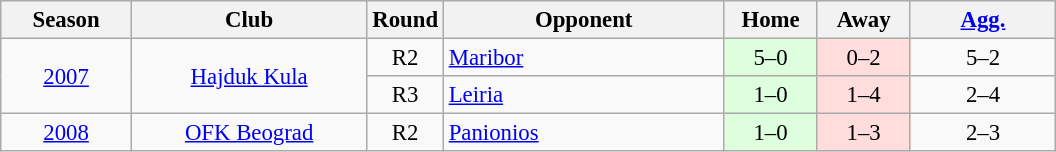<table class="wikitable" style="font-size:95%; text-align: center;">
<tr>
<th width="80">Season</th>
<th width="150">Club</th>
<th width="30">Round</th>
<th width="180">Opponent</th>
<th width="55">Home</th>
<th width="55">Away</th>
<th width="90"><a href='#'>Agg.</a></th>
</tr>
<tr>
<td rowspan=2><a href='#'>2007</a></td>
<td rowspan=2><a href='#'>Hajduk Kula</a></td>
<td>R2</td>
<td align="left"> <a href='#'>Maribor</a></td>
<td bgcolor="#ddffdd">5–0</td>
<td bgcolor="#ffdddd">0–2</td>
<td>5–2</td>
</tr>
<tr>
<td>R3</td>
<td align="left"> <a href='#'>Leiria</a></td>
<td bgcolor="#ddffdd">1–0</td>
<td bgcolor="#ffdddd">1–4</td>
<td>2–4</td>
</tr>
<tr>
<td><a href='#'>2008</a></td>
<td><a href='#'>OFK Beograd</a></td>
<td>R2</td>
<td align="left"> <a href='#'>Panionios</a></td>
<td bgcolor="#ddffdd">1–0</td>
<td bgcolor="#ffdddd">1–3</td>
<td>2–3</td>
</tr>
</table>
